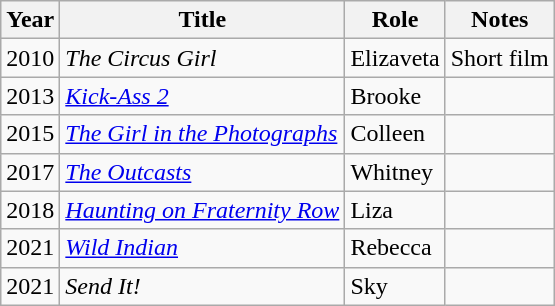<table class="wikitable sortable">
<tr>
<th>Year</th>
<th>Title</th>
<th>Role</th>
<th class="unsortable">Notes</th>
</tr>
<tr>
<td>2010</td>
<td><em>The Circus Girl</em></td>
<td>Elizaveta</td>
<td>Short film</td>
</tr>
<tr>
<td>2013</td>
<td><em><a href='#'>Kick-Ass 2</a></em></td>
<td>Brooke</td>
<td></td>
</tr>
<tr>
<td>2015</td>
<td><em><a href='#'>The Girl in the Photographs</a></em></td>
<td>Colleen</td>
<td></td>
</tr>
<tr>
<td>2017</td>
<td><em><a href='#'>The Outcasts</a></em></td>
<td>Whitney</td>
<td></td>
</tr>
<tr>
<td>2018</td>
<td><em><a href='#'>Haunting on Fraternity Row</a></em></td>
<td>Liza</td>
<td></td>
</tr>
<tr>
<td>2021</td>
<td><em><a href='#'>Wild Indian</a></em></td>
<td>Rebecca</td>
<td></td>
</tr>
<tr>
<td>2021</td>
<td><em>Send It!</em></td>
<td>Sky</td>
<td></td>
</tr>
</table>
